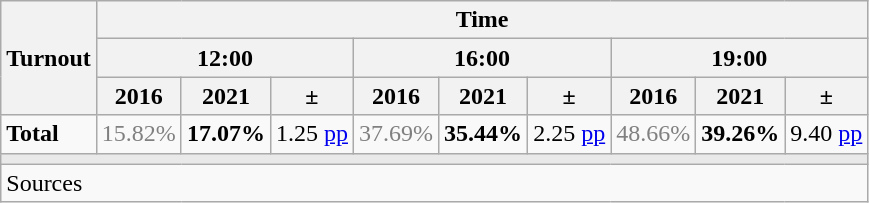<table class="wikitable sortable" style="text-align:right;">
<tr>
<th rowspan="3">Turnout</th>
<th colspan="9">Time</th>
</tr>
<tr>
<th colspan="3">12:00</th>
<th colspan="3">16:00</th>
<th colspan="3">19:00</th>
</tr>
<tr>
<th>2016</th>
<th>2021</th>
<th>±</th>
<th>2016</th>
<th>2021</th>
<th>±</th>
<th>2016</th>
<th>2021</th>
<th>±</th>
</tr>
<tr>
<td align="left"><strong>Total</strong></td>
<td style="color:gray;">15.82%</td>
<td><strong>17.07%</strong></td>
<td> 1.25 <a href='#'>pp</a></td>
<td style="color:gray;">37.69%</td>
<td><strong>35.44%</strong></td>
<td> 2.25 <a href='#'>pp</a></td>
<td style="color:gray;">48.66%</td>
<td><strong>39.26%</strong></td>
<td> 9.40 <a href='#'>pp</a></td>
</tr>
<tr>
<td colspan="10" bgcolor="#E9E9E9"></td>
</tr>
<tr>
<td align="left" colspan="10">Sources</td>
</tr>
</table>
